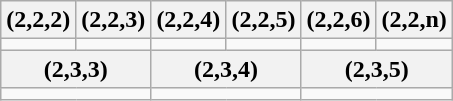<table class="wikitable">
<tr>
<th>(2,2,2)</th>
<th>(2,2,3)</th>
<th>(2,2,4)</th>
<th>(2,2,5)</th>
<th>(2,2,6)</th>
<th>(2,2,n)</th>
</tr>
<tr align=center>
<td></td>
<td></td>
<td></td>
<td></td>
<td></td>
<td></td>
</tr>
<tr>
<th colspan=2>(2,3,3)</th>
<th colspan=2>(2,3,4)</th>
<th colspan=2>(2,3,5)</th>
</tr>
<tr align=center>
<td colspan=2></td>
<td colspan=2></td>
<td colspan=2></td>
</tr>
</table>
